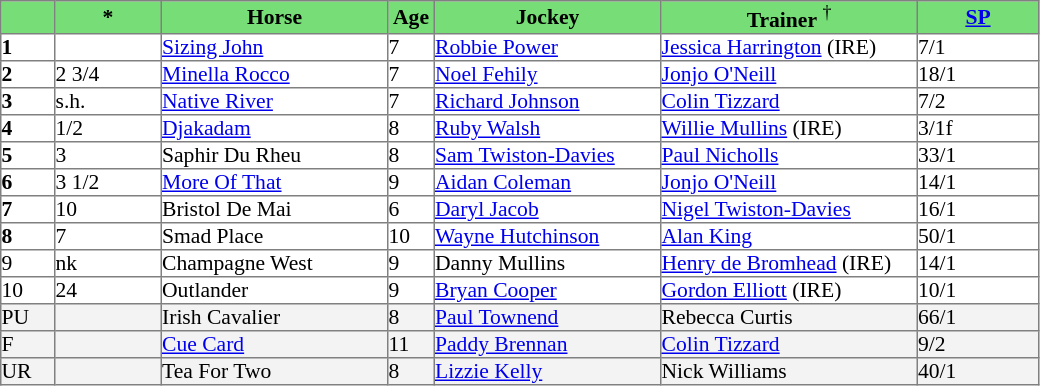<table border="1" cellpadding="0" style="border-collapse: collapse; font-size:90%">
<tr bgcolor="#77dd77" align="center">
<td width="35px"></td>
<td width="70px"><strong>*</strong></td>
<td width="150px"><strong>Horse</strong></td>
<td width="30px"><strong>Age</strong></td>
<td width="150px"><strong>Jockey</strong></td>
<td width="170px"><strong>Trainer</strong> <sup>†</sup></td>
<td width="80px"><strong><a href='#'>SP</a></strong></td>
</tr>
<tr>
<td><strong>1</strong></td>
<td></td>
<td><a href='#'>Sizing John</a></td>
<td>7</td>
<td><a href='#'>Robbie Power</a></td>
<td><a href='#'>Jessica Harrington</a> (IRE)</td>
<td>7/1</td>
</tr>
<tr>
<td><strong>2</strong></td>
<td>2 3/4</td>
<td><a href='#'>Minella Rocco</a></td>
<td>7</td>
<td><a href='#'>Noel Fehily</a></td>
<td><a href='#'>Jonjo O'Neill</a></td>
<td>18/1</td>
</tr>
<tr>
<td><strong>3</strong></td>
<td>s.h.</td>
<td><a href='#'>Native River</a></td>
<td>7</td>
<td><a href='#'>Richard Johnson</a></td>
<td><a href='#'>Colin Tizzard</a></td>
<td>7/2</td>
</tr>
<tr>
<td><strong>4</strong></td>
<td>1/2</td>
<td><a href='#'>Djakadam</a></td>
<td>8</td>
<td><a href='#'>Ruby Walsh</a></td>
<td><a href='#'>Willie Mullins</a> (IRE)</td>
<td>3/1f</td>
</tr>
<tr>
<td><strong>5</strong></td>
<td>3</td>
<td>Saphir Du Rheu</td>
<td>8</td>
<td><a href='#'>Sam Twiston-Davies</a></td>
<td><a href='#'>Paul Nicholls</a></td>
<td>33/1</td>
</tr>
<tr>
<td><strong>6</strong></td>
<td>3 1/2</td>
<td><a href='#'>More Of That</a></td>
<td>9</td>
<td><a href='#'>Aidan Coleman</a></td>
<td><a href='#'>Jonjo O'Neill</a></td>
<td>14/1</td>
</tr>
<tr>
<td><strong>7</strong></td>
<td>10</td>
<td>Bristol De Mai</td>
<td>6</td>
<td><a href='#'>Daryl Jacob</a></td>
<td><a href='#'>Nigel Twiston-Davies</a></td>
<td>16/1</td>
</tr>
<tr>
<td><strong>8</strong></td>
<td>7</td>
<td>Smad Place</td>
<td>10</td>
<td><a href='#'>Wayne Hutchinson</a></td>
<td><a href='#'>Alan King</a></td>
<td>50/1</td>
</tr>
<tr>
<td>9</td>
<td>nk</td>
<td>Champagne West</td>
<td>9</td>
<td>Danny Mullins</td>
<td><a href='#'>Henry de Bromhead</a> (IRE)</td>
<td>14/1</td>
</tr>
<tr>
<td>10</td>
<td>24</td>
<td>Outlander</td>
<td>9</td>
<td><a href='#'>Bryan Cooper</a></td>
<td><a href='#'>Gordon Elliott</a> (IRE)</td>
<td>10/1</td>
</tr>
<tr bgcolor="#f3f3f3">
<td>PU</td>
<td></td>
<td>Irish Cavalier</td>
<td>8</td>
<td><a href='#'>Paul Townend</a></td>
<td>Rebecca Curtis</td>
<td>66/1</td>
</tr>
<tr bgcolor="#f3f3f3">
<td>F</td>
<td></td>
<td><a href='#'>Cue Card</a></td>
<td>11</td>
<td><a href='#'>Paddy Brennan</a></td>
<td><a href='#'>Colin Tizzard</a></td>
<td>9/2</td>
</tr>
<tr bgcolor="#f3f3f3">
<td>UR</td>
<td></td>
<td>Tea For Two</td>
<td>8</td>
<td><a href='#'>Lizzie Kelly</a></td>
<td>Nick Williams</td>
<td>40/1</td>
</tr>
</table>
